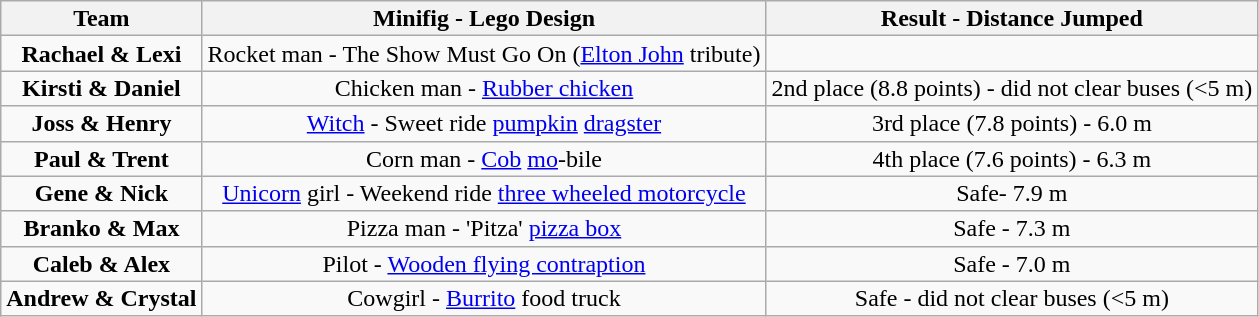<table class="wikitable plainrowheaders" style="text-align: center; line-height:16px;">
<tr>
<th scope="col">Team</th>
<th scope="col">Minifig - Lego Design</th>
<th scope="col">Result - Distance Jumped</th>
</tr>
<tr>
<td><strong>Rachael & Lexi</strong></td>
<td>Rocket man - The Show Must Go On (<a href='#'>Elton John</a> tribute)</td>
<td></td>
</tr>
<tr>
<td><strong>Kirsti & Daniel</strong></td>
<td>Chicken man - <a href='#'>Rubber chicken</a></td>
<td>2nd place (8.8 points) - did not clear buses (<5 m)</td>
</tr>
<tr>
<td><strong>Joss & Henry</strong></td>
<td><a href='#'>Witch</a> - Sweet ride <a href='#'>pumpkin</a> <a href='#'>dragster</a></td>
<td>3rd place (7.8 points) - 6.0 m</td>
</tr>
<tr>
<td><strong>Paul & Trent</strong></td>
<td>Corn man - <a href='#'>Cob</a> <a href='#'>mo</a>-bile</td>
<td>4th place (7.6 points) - 6.3 m</td>
</tr>
<tr>
<td><strong>Gene & Nick</strong></td>
<td><a href='#'>Unicorn</a> girl - Weekend ride <a href='#'>three wheeled motorcycle</a></td>
<td>Safe- 7.9 m</td>
</tr>
<tr>
<td><strong>Branko & Max</strong></td>
<td>Pizza man - 'Pitza' <a href='#'>pizza box</a></td>
<td>Safe - 7.3 m</td>
</tr>
<tr>
<td><strong>Caleb & Alex</strong></td>
<td>Pilot - <a href='#'>Wooden flying contraption</a></td>
<td>Safe - 7.0 m</td>
</tr>
<tr>
<td><strong>Andrew & Crystal</strong></td>
<td>Cowgirl - <a href='#'>Burrito</a> food truck</td>
<td>Safe - did not clear buses (<5 m)</td>
</tr>
</table>
